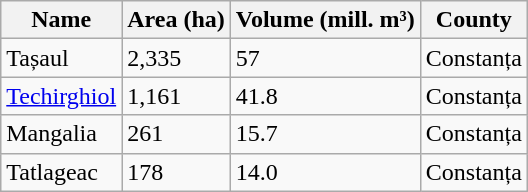<table class="wikitable sortable">
<tr>
<th>Name</th>
<th>Area (ha)</th>
<th>Volume (mill. m³)</th>
<th>County</th>
</tr>
<tr>
<td>Tașaul</td>
<td>2,335</td>
<td>57</td>
<td>Constanța</td>
</tr>
<tr>
<td><a href='#'>Techirghiol</a></td>
<td>1,161</td>
<td>41.8</td>
<td>Constanța</td>
</tr>
<tr>
<td>Mangalia</td>
<td>261</td>
<td>15.7</td>
<td>Constanța</td>
</tr>
<tr>
<td>Tatlageac</td>
<td>178</td>
<td>14.0</td>
<td>Constanța</td>
</tr>
</table>
